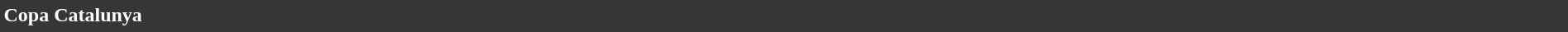<table style="width: 100%; background:#363636; color:white;">
<tr>
<td><strong>Copa Catalunya</strong></td>
</tr>
<tr>
</tr>
</table>
